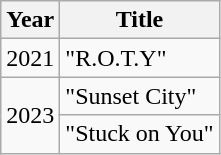<table class="wikitable">
<tr>
<th>Year</th>
<th>Title</th>
</tr>
<tr>
<td>2021</td>
<td>"R.O.T.Y"</td>
</tr>
<tr>
<td rowspan="2">2023</td>
<td>"Sunset City"</td>
</tr>
<tr>
<td>"Stuck on You"</td>
</tr>
</table>
